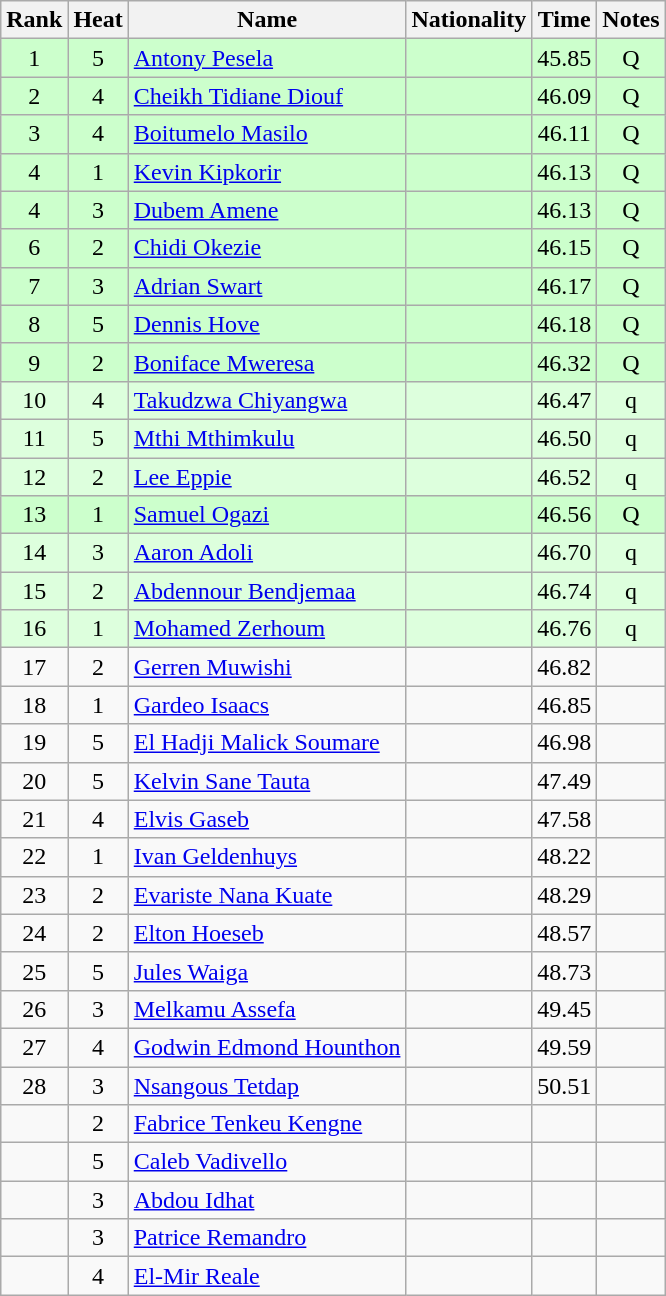<table class="wikitable sortable" style="text-align:center">
<tr>
<th>Rank</th>
<th>Heat</th>
<th>Name</th>
<th>Nationality</th>
<th>Time</th>
<th>Notes</th>
</tr>
<tr bgcolor=ccffcc>
<td>1</td>
<td>5</td>
<td align=left><a href='#'>Antony Pesela</a></td>
<td align=left></td>
<td>45.85</td>
<td>Q</td>
</tr>
<tr bgcolor=ccffcc>
<td>2</td>
<td>4</td>
<td align=left><a href='#'>Cheikh Tidiane Diouf</a></td>
<td align=left></td>
<td>46.09</td>
<td>Q</td>
</tr>
<tr bgcolor=ccffcc>
<td>3</td>
<td>4</td>
<td align=left><a href='#'>Boitumelo Masilo</a></td>
<td align=left></td>
<td>46.11</td>
<td>Q</td>
</tr>
<tr bgcolor=ccffcc>
<td>4</td>
<td>1</td>
<td align=left><a href='#'>Kevin Kipkorir</a></td>
<td align=left></td>
<td>46.13</td>
<td>Q</td>
</tr>
<tr bgcolor=ccffcc>
<td>4</td>
<td>3</td>
<td align=left><a href='#'>Dubem Amene</a></td>
<td align=left></td>
<td>46.13</td>
<td>Q</td>
</tr>
<tr bgcolor=ccffcc>
<td>6</td>
<td>2</td>
<td align=left><a href='#'>Chidi Okezie</a></td>
<td align=left></td>
<td>46.15</td>
<td>Q</td>
</tr>
<tr bgcolor=ccffcc>
<td>7</td>
<td>3</td>
<td align=left><a href='#'>Adrian Swart</a></td>
<td align=left></td>
<td>46.17</td>
<td>Q</td>
</tr>
<tr bgcolor=ccffcc>
<td>8</td>
<td>5</td>
<td align=left><a href='#'>Dennis Hove</a></td>
<td align=left></td>
<td>46.18</td>
<td>Q</td>
</tr>
<tr bgcolor=ccffcc>
<td>9</td>
<td>2</td>
<td align=left><a href='#'>Boniface Mweresa</a></td>
<td align=left></td>
<td>46.32</td>
<td>Q</td>
</tr>
<tr bgcolor=ddffdd>
<td>10</td>
<td>4</td>
<td align=left><a href='#'>Takudzwa Chiyangwa</a></td>
<td align=left></td>
<td>46.47</td>
<td>q</td>
</tr>
<tr bgcolor=ddffdd>
<td>11</td>
<td>5</td>
<td align=left><a href='#'>Mthi Mthimkulu</a></td>
<td align=left></td>
<td>46.50</td>
<td>q</td>
</tr>
<tr bgcolor=ddffdd>
<td>12</td>
<td>2</td>
<td align=left><a href='#'>Lee Eppie</a></td>
<td align=left></td>
<td>46.52</td>
<td>q</td>
</tr>
<tr bgcolor=ccffcc>
<td>13</td>
<td>1</td>
<td align=left><a href='#'>Samuel Ogazi</a></td>
<td align=left></td>
<td>46.56</td>
<td>Q</td>
</tr>
<tr bgcolor=ddffdd>
<td>14</td>
<td>3</td>
<td align=left><a href='#'>Aaron Adoli</a></td>
<td align=left></td>
<td>46.70</td>
<td>q</td>
</tr>
<tr bgcolor=ddffdd>
<td>15</td>
<td>2</td>
<td align=left><a href='#'>Abdennour Bendjemaa</a></td>
<td align=left></td>
<td>46.74</td>
<td>q</td>
</tr>
<tr bgcolor=ddffdd>
<td>16</td>
<td>1</td>
<td align=left><a href='#'>Mohamed Zerhoum</a></td>
<td align=left></td>
<td>46.76</td>
<td>q</td>
</tr>
<tr>
<td>17</td>
<td>2</td>
<td align=left><a href='#'>Gerren Muwishi</a></td>
<td align=left></td>
<td>46.82</td>
<td></td>
</tr>
<tr>
<td>18</td>
<td>1</td>
<td align=left><a href='#'>Gardeo Isaacs</a></td>
<td align=left></td>
<td>46.85</td>
<td></td>
</tr>
<tr>
<td>19</td>
<td>5</td>
<td align=left><a href='#'>El Hadji Malick Soumare</a></td>
<td align=left></td>
<td>46.98</td>
<td></td>
</tr>
<tr>
<td>20</td>
<td>5</td>
<td align=left><a href='#'>Kelvin Sane Tauta</a></td>
<td align=left></td>
<td>47.49</td>
<td></td>
</tr>
<tr>
<td>21</td>
<td>4</td>
<td align=left><a href='#'>Elvis Gaseb</a></td>
<td align=left></td>
<td>47.58</td>
<td></td>
</tr>
<tr>
<td>22</td>
<td>1</td>
<td align=left><a href='#'>Ivan Geldenhuys</a></td>
<td align=left></td>
<td>48.22</td>
<td></td>
</tr>
<tr>
<td>23</td>
<td>2</td>
<td align=left><a href='#'>Evariste Nana Kuate</a></td>
<td align=left></td>
<td>48.29</td>
<td></td>
</tr>
<tr>
<td>24</td>
<td>2</td>
<td align=left><a href='#'>Elton Hoeseb</a></td>
<td align=left></td>
<td>48.57</td>
<td></td>
</tr>
<tr>
<td>25</td>
<td>5</td>
<td align=left><a href='#'>Jules Waiga</a></td>
<td align=left></td>
<td>48.73</td>
<td></td>
</tr>
<tr>
<td>26</td>
<td>3</td>
<td align=left><a href='#'>Melkamu Assefa</a></td>
<td align=left></td>
<td>49.45</td>
<td></td>
</tr>
<tr>
<td>27</td>
<td>4</td>
<td align=left><a href='#'>Godwin Edmond Hounthon</a></td>
<td align=left></td>
<td>49.59</td>
<td></td>
</tr>
<tr>
<td>28</td>
<td>3</td>
<td align=left><a href='#'>Nsangous Tetdap</a></td>
<td align=left></td>
<td>50.51</td>
<td></td>
</tr>
<tr>
<td></td>
<td>2</td>
<td align=left><a href='#'>Fabrice Tenkeu Kengne</a></td>
<td align=left></td>
<td></td>
<td></td>
</tr>
<tr>
<td></td>
<td>5</td>
<td align=left><a href='#'>Caleb Vadivello</a></td>
<td align=left></td>
<td></td>
<td></td>
</tr>
<tr>
<td></td>
<td>3</td>
<td align=left><a href='#'>Abdou Idhat</a></td>
<td align=left></td>
<td></td>
<td></td>
</tr>
<tr>
<td></td>
<td>3</td>
<td align=left><a href='#'>Patrice Remandro</a></td>
<td align=left></td>
<td></td>
<td></td>
</tr>
<tr>
<td></td>
<td>4</td>
<td align=left><a href='#'>El-Mir Reale</a></td>
<td align=left></td>
<td></td>
<td></td>
</tr>
</table>
